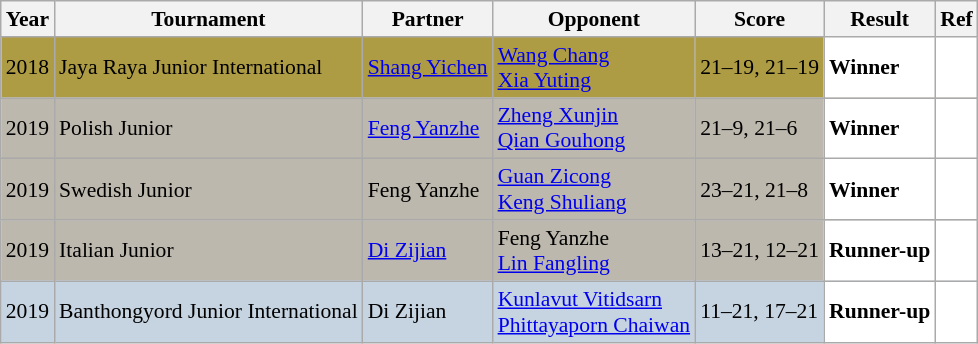<table class="sortable wikitable" style="font-size: 90%;">
<tr>
<th>Year</th>
<th>Tournament</th>
<th>Partner</th>
<th>Opponent</th>
<th>Score</th>
<th>Result</th>
<th>Ref</th>
</tr>
<tr style="background:#AE9C45">
<td align="center">2018</td>
<td align="left">Jaya Raya Junior International</td>
<td align="left"> <a href='#'>Shang Yichen</a></td>
<td align="left"> <a href='#'>Wang Chang</a><br> <a href='#'>Xia Yuting</a></td>
<td align="left">21–19, 21–19</td>
<td style="text-align:left; background:white"> <strong>Winner</strong></td>
<td style="text-align:center; background:white"></td>
</tr>
<tr style="background:#BDB8AD">
<td align="center">2019</td>
<td align="left">Polish Junior</td>
<td align="left"> <a href='#'>Feng Yanzhe</a></td>
<td align="left"> <a href='#'>Zheng Xunjin</a><br> <a href='#'>Qian Gouhong</a></td>
<td align="left">21–9, 21–6</td>
<td style="text-align:left; background:white"> <strong>Winner</strong></td>
<td style="text-align:center; background:white"></td>
</tr>
<tr style="background:#BDB8AD">
<td align="center">2019</td>
<td align="left">Swedish Junior</td>
<td align="left"> Feng Yanzhe</td>
<td align="left"> <a href='#'>Guan Zicong</a><br> <a href='#'>Keng Shuliang</a></td>
<td align="left">23–21, 21–8</td>
<td style="text-align:left; background:white"> <strong>Winner</strong></td>
<td style="text-align:center; background:white"></td>
</tr>
<tr style="background:#BDB8AD">
<td align="center">2019</td>
<td align="left">Italian Junior</td>
<td align="left"> <a href='#'>Di Zijian</a></td>
<td align="left"> Feng Yanzhe<br> <a href='#'>Lin Fangling</a></td>
<td align="left">13–21, 12–21</td>
<td style="text-align:left; background:white"> <strong>Runner-up</strong></td>
<td style="text-align:center; background:white"></td>
</tr>
<tr style="background:#C6D4E1">
<td align="center">2019</td>
<td align="left">Banthongyord Junior International</td>
<td align="left"> Di Zijian</td>
<td align="left"> <a href='#'>Kunlavut Vitidsarn</a><br> <a href='#'>Phittayaporn Chaiwan</a></td>
<td align="left">11–21, 17–21</td>
<td style="text-align:left; background:white"> <strong>Runner-up</strong></td>
<td style="text-align:center; background:white"></td>
</tr>
</table>
